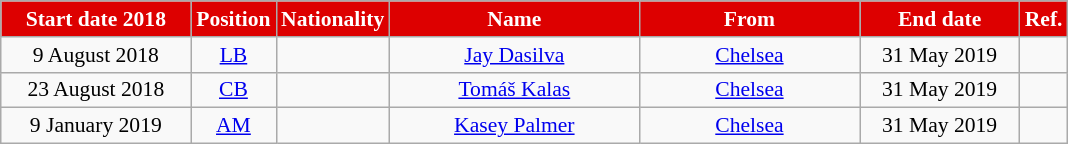<table class="wikitable"  style="text-align:center; font-size:90%; ">
<tr>
<th style="background:#DD0000; color:#FFFFFF; width:120px;">Start date 2018</th>
<th style="background:#DD0000; color:#FFFFFF; width:50px;">Position</th>
<th style="background:#DD0000; color:#FFFFFF; width:50px;">Nationality</th>
<th style="background:#DD0000; color:#FFFFFF; width:160px;">Name</th>
<th style="background:#DD0000; color:#FFFFFF; width:140px;">From</th>
<th style="background:#DD0000; color:#FFFFFF; width:100px;">End date</th>
<th style="background:#DD0000; color:#FFFFFF; width:25px;">Ref.</th>
</tr>
<tr>
<td>9 August 2018</td>
<td><a href='#'>LB</a></td>
<td></td>
<td><a href='#'>Jay Dasilva</a></td>
<td><a href='#'>Chelsea</a></td>
<td>31 May 2019</td>
<td></td>
</tr>
<tr>
<td>23 August 2018</td>
<td><a href='#'>CB</a></td>
<td></td>
<td><a href='#'>Tomáš Kalas</a></td>
<td><a href='#'>Chelsea</a></td>
<td>31 May 2019</td>
<td></td>
</tr>
<tr>
<td>9 January 2019</td>
<td><a href='#'>AM</a></td>
<td></td>
<td><a href='#'>Kasey Palmer</a></td>
<td><a href='#'>Chelsea</a></td>
<td>31 May 2019</td>
<td></td>
</tr>
</table>
